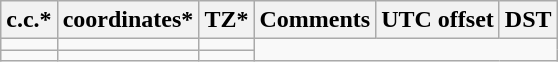<table class="wikitable sortable">
<tr>
<th>c.c.*</th>
<th>coordinates*</th>
<th>TZ*</th>
<th>Comments</th>
<th>UTC offset</th>
<th>DST</th>
</tr>
<tr --->
<td></td>
<td></td>
<td></td>
</tr>
<tr --->
<td></td>
<td></td>
<td></td>
</tr>
</table>
